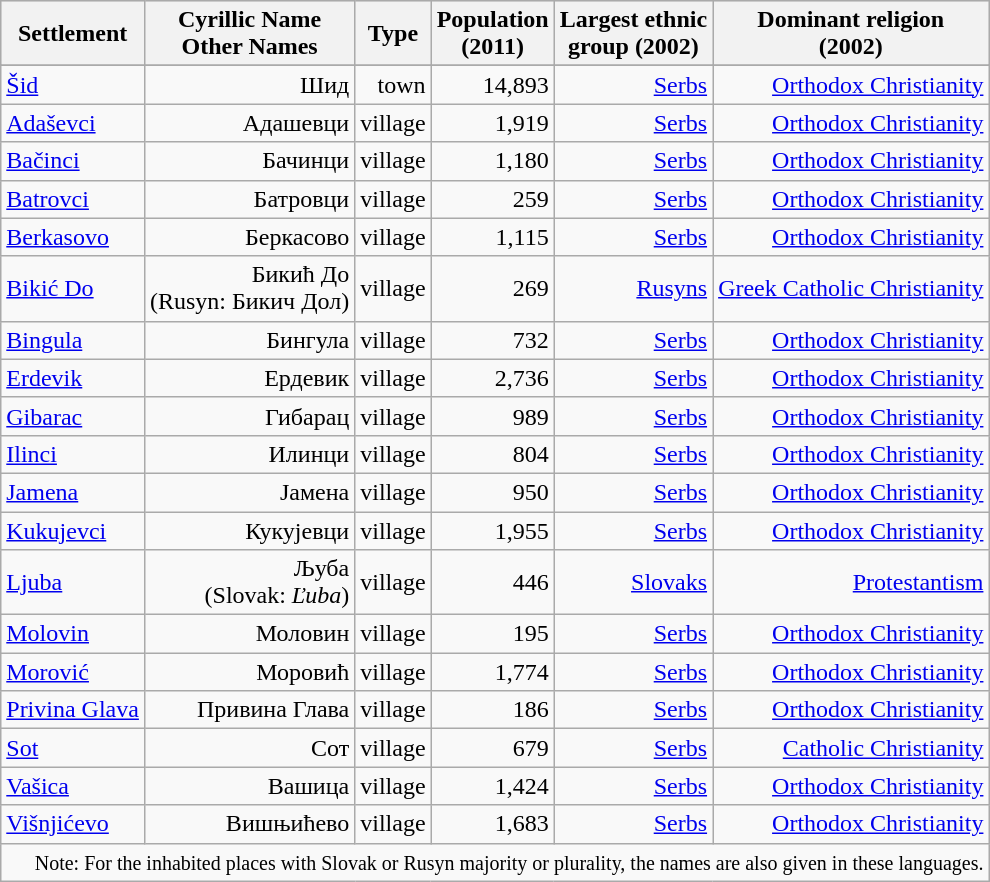<table class="wikitable" style="text-align: right;">
<tr bgcolor="#e0e0e0">
<th rowspan="1">Settlement</th>
<th colspan="1">Cyrillic Name<br>Other Names</th>
<th colspan="1">Type</th>
<th colspan="1">Population<br>(2011)</th>
<th colspan="1">Largest ethnic<br>group (2002)</th>
<th colspan="1">Dominant religion<br>(2002)</th>
</tr>
<tr bgcolor="#e0e0e0">
</tr>
<tr>
<td align="left"><a href='#'>Šid</a></td>
<td>Шид</td>
<td>town</td>
<td>14,893</td>
<td><a href='#'>Serbs</a></td>
<td><a href='#'>Orthodox Christianity</a></td>
</tr>
<tr>
<td align="left"><a href='#'>Adaševci</a></td>
<td>Адашевци</td>
<td>village</td>
<td>1,919</td>
<td><a href='#'>Serbs</a></td>
<td><a href='#'>Orthodox Christianity</a></td>
</tr>
<tr>
<td align="left"><a href='#'>Bačinci</a></td>
<td>Бачинци</td>
<td>village</td>
<td>1,180</td>
<td><a href='#'>Serbs</a></td>
<td><a href='#'>Orthodox Christianity</a></td>
</tr>
<tr>
<td align="left"><a href='#'>Batrovci</a></td>
<td>Батровци</td>
<td>village</td>
<td>259</td>
<td><a href='#'>Serbs</a></td>
<td><a href='#'>Orthodox Christianity</a></td>
</tr>
<tr>
<td align="left"><a href='#'>Berkasovo</a></td>
<td>Беркасово</td>
<td>village</td>
<td>1,115</td>
<td><a href='#'>Serbs</a></td>
<td><a href='#'>Orthodox Christianity</a></td>
</tr>
<tr>
<td align="left"><a href='#'>Bikić Do</a></td>
<td>Бикић До<br>(Rusyn: Бикич Дол)</td>
<td>village</td>
<td>269</td>
<td><a href='#'>Rusyns</a></td>
<td><a href='#'>Greek Catholic Christianity</a></td>
</tr>
<tr>
<td align="left"><a href='#'>Bingula</a></td>
<td>Бингула</td>
<td>village</td>
<td>732</td>
<td><a href='#'>Serbs</a></td>
<td><a href='#'>Orthodox Christianity</a></td>
</tr>
<tr>
<td align="left"><a href='#'>Erdevik</a></td>
<td>Ердевик</td>
<td>village</td>
<td>2,736</td>
<td><a href='#'>Serbs</a></td>
<td><a href='#'>Orthodox Christianity</a></td>
</tr>
<tr>
<td align="left"><a href='#'>Gibarac</a></td>
<td>Гибарац</td>
<td>village</td>
<td>989</td>
<td><a href='#'>Serbs</a></td>
<td><a href='#'>Orthodox Christianity</a></td>
</tr>
<tr>
<td align="left"><a href='#'>Ilinci</a></td>
<td>Илинци</td>
<td>village</td>
<td>804</td>
<td><a href='#'>Serbs</a></td>
<td><a href='#'>Orthodox Christianity</a></td>
</tr>
<tr>
<td align="left"><a href='#'>Jamena</a></td>
<td>Јамена</td>
<td>village</td>
<td>950</td>
<td><a href='#'>Serbs</a></td>
<td><a href='#'>Orthodox Christianity</a></td>
</tr>
<tr>
<td align="left"><a href='#'>Kukujevci</a></td>
<td>Кукујевци</td>
<td>village</td>
<td>1,955</td>
<td><a href='#'>Serbs</a></td>
<td><a href='#'>Orthodox Christianity</a></td>
</tr>
<tr>
<td align="left"><a href='#'>Ljuba</a></td>
<td>Љуба<br>(Slovak: <em>Ľuba</em>)</td>
<td>village</td>
<td>446</td>
<td><a href='#'>Slovaks</a></td>
<td><a href='#'>Protestantism</a></td>
</tr>
<tr>
<td align="left"><a href='#'>Molovin</a></td>
<td>Моловин</td>
<td>village</td>
<td>195</td>
<td><a href='#'>Serbs</a></td>
<td><a href='#'>Orthodox Christianity</a></td>
</tr>
<tr>
<td align="left"><a href='#'>Morović</a></td>
<td>Моровић</td>
<td>village</td>
<td>1,774</td>
<td><a href='#'>Serbs</a></td>
<td><a href='#'>Orthodox Christianity</a></td>
</tr>
<tr>
<td align="left"><a href='#'>Privina Glava</a></td>
<td>Привина Глава</td>
<td>village</td>
<td>186</td>
<td><a href='#'>Serbs</a></td>
<td><a href='#'>Orthodox Christianity</a></td>
</tr>
<tr>
<td align="left"><a href='#'>Sot</a></td>
<td>Сот</td>
<td>village</td>
<td>679</td>
<td><a href='#'>Serbs</a></td>
<td><a href='#'>Catholic Christianity</a></td>
</tr>
<tr>
<td align="left"><a href='#'>Vašica</a></td>
<td>Вашица</td>
<td>village</td>
<td>1,424</td>
<td><a href='#'>Serbs</a></td>
<td><a href='#'>Orthodox Christianity</a></td>
</tr>
<tr>
<td align="left"><a href='#'>Višnjićevo</a></td>
<td>Вишњићево</td>
<td>village</td>
<td>1,683</td>
<td><a href='#'>Serbs</a></td>
<td><a href='#'>Orthodox Christianity</a></td>
</tr>
<tr>
<td colspan="19"><small>Note: For the inhabited places with Slovak or Rusyn majority or plurality, the names are also given in these languages.</small></td>
</tr>
</table>
